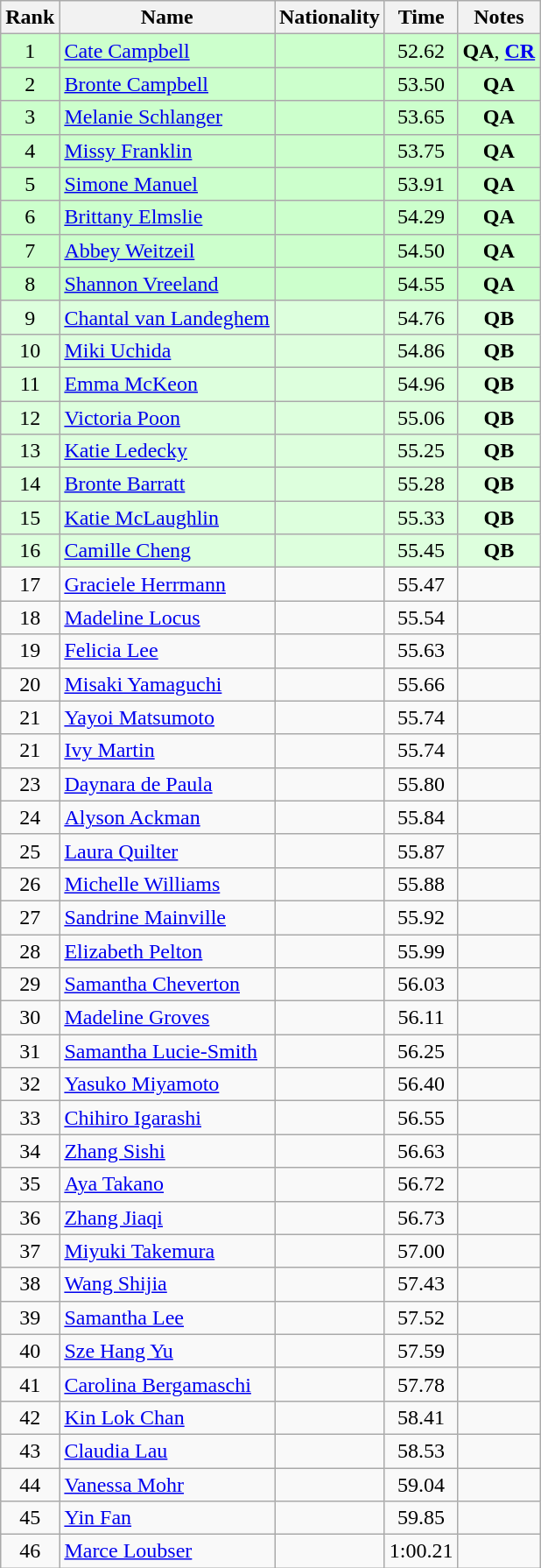<table class="wikitable sortable" style="text-align:center">
<tr>
<th>Rank</th>
<th>Name</th>
<th>Nationality</th>
<th>Time</th>
<th>Notes</th>
</tr>
<tr bgcolor=ccffcc>
<td>1</td>
<td align=left><a href='#'>Cate Campbell</a></td>
<td align=left></td>
<td>52.62</td>
<td><strong>QA</strong>, <strong><a href='#'>CR</a></strong></td>
</tr>
<tr bgcolor=ccffcc>
<td>2</td>
<td align=left><a href='#'>Bronte Campbell</a></td>
<td align=left></td>
<td>53.50</td>
<td><strong>QA</strong></td>
</tr>
<tr bgcolor=ccffcc>
<td>3</td>
<td align=left><a href='#'>Melanie Schlanger</a></td>
<td align=left></td>
<td>53.65</td>
<td><strong>QA</strong></td>
</tr>
<tr bgcolor=ccffcc>
<td>4</td>
<td align=left><a href='#'>Missy Franklin</a></td>
<td align=left></td>
<td>53.75</td>
<td><strong>QA</strong></td>
</tr>
<tr bgcolor=ccffcc>
<td>5</td>
<td align=left><a href='#'>Simone Manuel</a></td>
<td align=left></td>
<td>53.91</td>
<td><strong>QA</strong></td>
</tr>
<tr bgcolor=ccffcc>
<td>6</td>
<td align=left><a href='#'>Brittany Elmslie</a></td>
<td align=left></td>
<td>54.29</td>
<td><strong>QA</strong></td>
</tr>
<tr bgcolor=ccffcc>
<td>7</td>
<td align=left><a href='#'>Abbey Weitzeil</a></td>
<td align=left></td>
<td>54.50</td>
<td><strong>QA</strong></td>
</tr>
<tr bgcolor=ccffcc>
<td>8</td>
<td align=left><a href='#'>Shannon Vreeland</a></td>
<td align=left></td>
<td>54.55</td>
<td><strong>QA</strong></td>
</tr>
<tr bgcolor=ddffdd>
<td>9</td>
<td align=left><a href='#'>Chantal van Landeghem</a></td>
<td align=left></td>
<td>54.76</td>
<td><strong>QB</strong></td>
</tr>
<tr bgcolor=ddffdd>
<td>10</td>
<td align=left><a href='#'>Miki Uchida</a></td>
<td align=left></td>
<td>54.86</td>
<td><strong>QB</strong></td>
</tr>
<tr bgcolor=ddffdd>
<td>11</td>
<td align=left><a href='#'>Emma McKeon</a></td>
<td align=left></td>
<td>54.96</td>
<td><strong>QB</strong></td>
</tr>
<tr bgcolor=ddffdd>
<td>12</td>
<td align=left><a href='#'>Victoria Poon</a></td>
<td align=left></td>
<td>55.06</td>
<td><strong>QB</strong></td>
</tr>
<tr bgcolor=ddffdd>
<td>13</td>
<td align=left><a href='#'>Katie Ledecky</a></td>
<td align=left></td>
<td>55.25</td>
<td><strong>QB</strong></td>
</tr>
<tr bgcolor=ddffdd>
<td>14</td>
<td align=left><a href='#'>Bronte Barratt</a></td>
<td align=left></td>
<td>55.28</td>
<td><strong>QB</strong></td>
</tr>
<tr bgcolor=ddffdd>
<td>15</td>
<td align=left><a href='#'>Katie McLaughlin</a></td>
<td align=left></td>
<td>55.33</td>
<td><strong>QB</strong></td>
</tr>
<tr bgcolor=ddffdd>
<td>16</td>
<td align=left><a href='#'>Camille Cheng</a></td>
<td align=left></td>
<td>55.45</td>
<td><strong>QB</strong></td>
</tr>
<tr>
<td>17</td>
<td align=left><a href='#'>Graciele Herrmann</a></td>
<td align=left></td>
<td>55.47</td>
<td></td>
</tr>
<tr>
<td>18</td>
<td align=left><a href='#'>Madeline Locus</a></td>
<td align=left></td>
<td>55.54</td>
<td></td>
</tr>
<tr>
<td>19</td>
<td align=left><a href='#'>Felicia Lee</a></td>
<td align=left></td>
<td>55.63</td>
<td></td>
</tr>
<tr>
<td>20</td>
<td align=left><a href='#'>Misaki Yamaguchi</a></td>
<td align=left></td>
<td>55.66</td>
<td></td>
</tr>
<tr>
<td>21</td>
<td align=left><a href='#'>Yayoi Matsumoto</a></td>
<td align=left></td>
<td>55.74</td>
<td></td>
</tr>
<tr>
<td>21</td>
<td align=left><a href='#'>Ivy Martin</a></td>
<td align=left></td>
<td>55.74</td>
<td></td>
</tr>
<tr>
<td>23</td>
<td align=left><a href='#'>Daynara de Paula</a></td>
<td align=left></td>
<td>55.80</td>
<td></td>
</tr>
<tr>
<td>24</td>
<td align=left><a href='#'>Alyson Ackman</a></td>
<td align=left></td>
<td>55.84</td>
<td></td>
</tr>
<tr>
<td>25</td>
<td align=left><a href='#'>Laura Quilter</a></td>
<td align=left></td>
<td>55.87</td>
<td></td>
</tr>
<tr>
<td>26</td>
<td align=left><a href='#'>Michelle Williams</a></td>
<td align=left></td>
<td>55.88</td>
<td></td>
</tr>
<tr>
<td>27</td>
<td align=left><a href='#'>Sandrine Mainville</a></td>
<td align=left></td>
<td>55.92</td>
<td></td>
</tr>
<tr>
<td>28</td>
<td align=left><a href='#'>Elizabeth Pelton</a></td>
<td align=left></td>
<td>55.99</td>
<td></td>
</tr>
<tr>
<td>29</td>
<td align=left><a href='#'>Samantha Cheverton</a></td>
<td align=left></td>
<td>56.03</td>
<td></td>
</tr>
<tr>
<td>30</td>
<td align=left><a href='#'>Madeline Groves</a></td>
<td align=left></td>
<td>56.11</td>
<td></td>
</tr>
<tr>
<td>31</td>
<td align=left><a href='#'>Samantha Lucie-Smith</a></td>
<td align=left></td>
<td>56.25</td>
<td></td>
</tr>
<tr>
<td>32</td>
<td align=left><a href='#'>Yasuko Miyamoto</a></td>
<td align=left></td>
<td>56.40</td>
<td></td>
</tr>
<tr>
<td>33</td>
<td align=left><a href='#'>Chihiro Igarashi</a></td>
<td align=left></td>
<td>56.55</td>
<td></td>
</tr>
<tr>
<td>34</td>
<td align=left><a href='#'>Zhang Sishi</a></td>
<td align=left></td>
<td>56.63</td>
<td></td>
</tr>
<tr>
<td>35</td>
<td align=left><a href='#'>Aya Takano</a></td>
<td align=left></td>
<td>56.72</td>
<td></td>
</tr>
<tr>
<td>36</td>
<td align=left><a href='#'>Zhang Jiaqi</a></td>
<td align=left></td>
<td>56.73</td>
<td></td>
</tr>
<tr>
<td>37</td>
<td align=left><a href='#'>Miyuki Takemura</a></td>
<td align=left></td>
<td>57.00</td>
<td></td>
</tr>
<tr>
<td>38</td>
<td align=left><a href='#'>Wang Shijia</a></td>
<td align=left></td>
<td>57.43</td>
<td></td>
</tr>
<tr>
<td>39</td>
<td align=left><a href='#'>Samantha Lee</a></td>
<td align=left></td>
<td>57.52</td>
<td></td>
</tr>
<tr>
<td>40</td>
<td align=left><a href='#'>Sze Hang Yu</a></td>
<td align=left></td>
<td>57.59</td>
<td></td>
</tr>
<tr>
<td>41</td>
<td align=left><a href='#'>Carolina Bergamaschi</a></td>
<td align=left></td>
<td>57.78</td>
<td></td>
</tr>
<tr>
<td>42</td>
<td align=left><a href='#'>Kin Lok Chan</a></td>
<td align=left></td>
<td>58.41</td>
<td></td>
</tr>
<tr>
<td>43</td>
<td align=left><a href='#'>Claudia Lau</a></td>
<td align=left></td>
<td>58.53</td>
<td></td>
</tr>
<tr>
<td>44</td>
<td align=left><a href='#'>Vanessa Mohr</a></td>
<td align=left></td>
<td>59.04</td>
<td></td>
</tr>
<tr>
<td>45</td>
<td align=left><a href='#'>Yin Fan</a></td>
<td align=left></td>
<td>59.85</td>
<td></td>
</tr>
<tr>
<td>46</td>
<td align=left><a href='#'>Marce Loubser</a></td>
<td align=left></td>
<td>1:00.21</td>
<td></td>
</tr>
</table>
